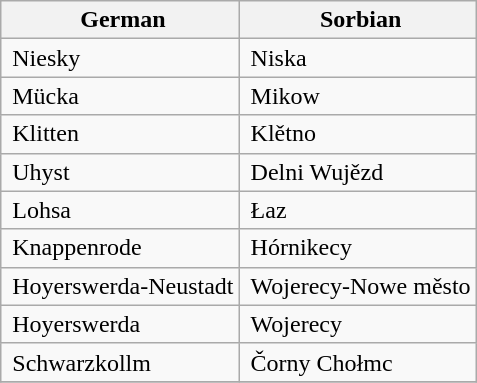<table class="wikitable sortable zebra" style="text-indent:4px">
<tr class="hintergrundfarbe5">
<th>German</th>
<th>Sorbian</th>
</tr>
<tr>
<td>Niesky</td>
<td>Niska</td>
</tr>
<tr>
<td>Mücka</td>
<td>Mikow</td>
</tr>
<tr>
<td>Klitten</td>
<td>Klětno</td>
</tr>
<tr>
<td>Uhyst</td>
<td>Delni Wujězd</td>
</tr>
<tr>
<td>Lohsa</td>
<td>Łaz</td>
</tr>
<tr>
<td>Knappenrode</td>
<td>Hórnikecy</td>
</tr>
<tr>
<td>Hoyerswerda-Neustadt</td>
<td>Wojerecy-Nowe město</td>
</tr>
<tr>
<td>Hoyerswerda</td>
<td>Wojerecy</td>
</tr>
<tr>
<td>Schwarzkollm</td>
<td>Čorny Chołmc</td>
</tr>
<tr>
</tr>
</table>
